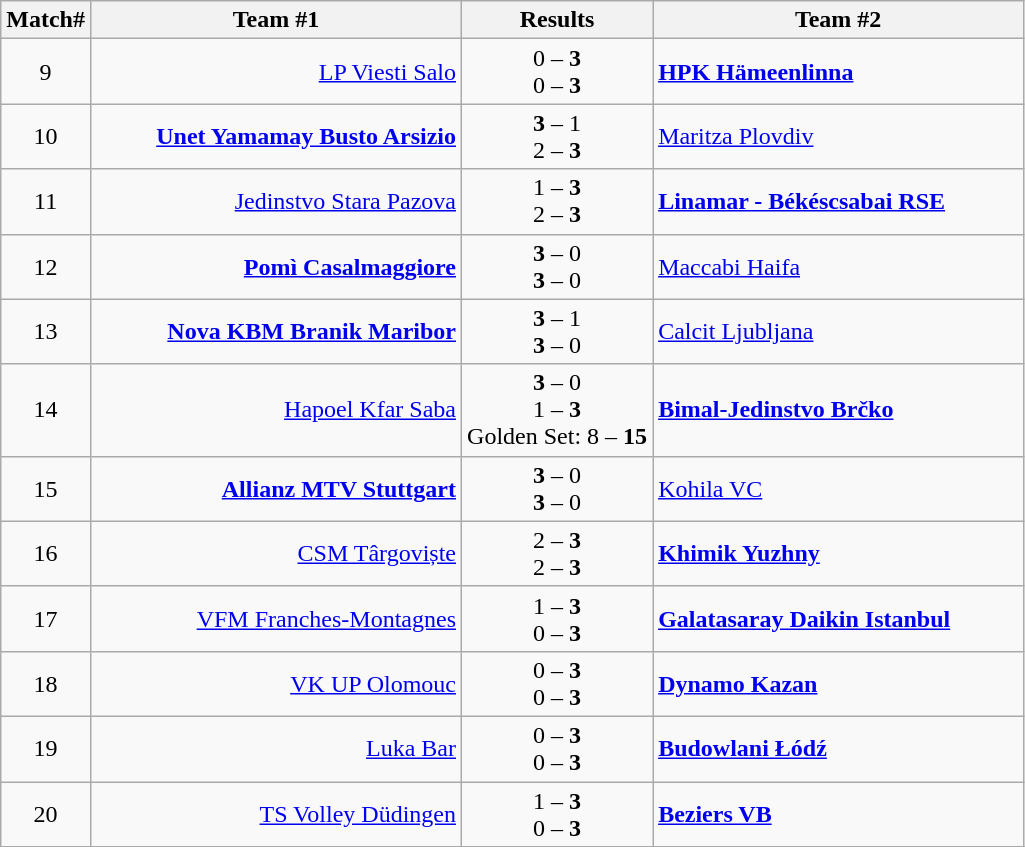<table class="wikitable" style="border-collapse: collapse;">
<tr>
<th>Match#</th>
<th align="right" width="240">Team #1</th>
<th>  Results  </th>
<th align="left" width="240">Team #2</th>
</tr>
<tr>
<td align="center">9</td>
<td align="right"><a href='#'>LP Viesti Salo</a> </td>
<td align="center">0 – <strong>3</strong> <br> 0 – <strong>3</strong></td>
<td> <strong><a href='#'>HPK Hämeenlinna</a></strong></td>
</tr>
<tr>
<td align="center">10</td>
<td align="right"><strong><a href='#'>Unet Yamamay Busto Arsizio</a></strong> </td>
<td align="center"><strong>3</strong> – 1 <br> 2 – <strong>3</strong></td>
<td> <a href='#'>Maritza Plovdiv</a></td>
</tr>
<tr>
<td align="center">11</td>
<td align="right"><a href='#'>Jedinstvo Stara Pazova</a> </td>
<td align="center">1 – <strong>3</strong> <br> 2 – <strong>3</strong></td>
<td> <strong><a href='#'>Linamar - Békéscsabai RSE</a></strong></td>
</tr>
<tr>
<td align="center">12</td>
<td align="right"><strong><a href='#'>Pomì Casalmaggiore</a></strong> </td>
<td align="center"><strong>3</strong> – 0 <br> <strong>3</strong> – 0</td>
<td> <a href='#'>Maccabi Haifa</a></td>
</tr>
<tr>
<td align="center">13</td>
<td align="right"><strong><a href='#'>Nova KBM Branik Maribor</a></strong> </td>
<td align="center"><strong>3</strong> – 1 <br> <strong>3</strong> – 0</td>
<td> <a href='#'>Calcit Ljubljana</a></td>
</tr>
<tr>
<td align="center">14</td>
<td align="right"><a href='#'>Hapoel Kfar Saba</a> </td>
<td align="center"><strong>3</strong> – 0 <br> 1 – <strong>3</strong> <br> Golden Set: 8 – <strong>15</strong></td>
<td> <strong><a href='#'>Bimal-Jedinstvo Brčko</a></strong></td>
</tr>
<tr>
<td align="center">15</td>
<td align="right"><strong><a href='#'>Allianz MTV Stuttgart</a></strong> </td>
<td align="center"><strong>3</strong> – 0 <br> <strong>3</strong> – 0</td>
<td> <a href='#'>Kohila VC</a></td>
</tr>
<tr>
<td align="center">16</td>
<td align="right"><a href='#'>CSM Târgoviște</a> </td>
<td align="center">2 – <strong>3</strong> <br> 2 – <strong>3</strong></td>
<td> <strong><a href='#'>Khimik Yuzhny</a></strong></td>
</tr>
<tr>
<td align="center">17</td>
<td align="right"><a href='#'>VFM Franches-Montagnes</a> </td>
<td align="center">1 – <strong>3</strong> <br> 0 – <strong>3</strong></td>
<td> <strong><a href='#'>Galatasaray Daikin Istanbul</a></strong></td>
</tr>
<tr>
<td align="center">18</td>
<td align="right"><a href='#'>VK UP Olomouc</a> </td>
<td align="center">0 – <strong>3</strong> <br> 0 – <strong>3</strong></td>
<td> <strong><a href='#'>Dynamo Kazan</a></strong></td>
</tr>
<tr>
<td align="center">19</td>
<td align="right"><a href='#'>Luka Bar</a> </td>
<td align="center">0 – <strong>3</strong> <br> 0 – <strong>3</strong></td>
<td> <strong><a href='#'>Budowlani Łódź</a></strong></td>
</tr>
<tr>
<td align="center">20</td>
<td align="right"><a href='#'>TS Volley Düdingen</a> </td>
<td align="center">1 – <strong>3</strong> <br> 0 – <strong>3</strong></td>
<td> <strong><a href='#'>Beziers VB</a></strong></td>
</tr>
<tr>
</tr>
</table>
